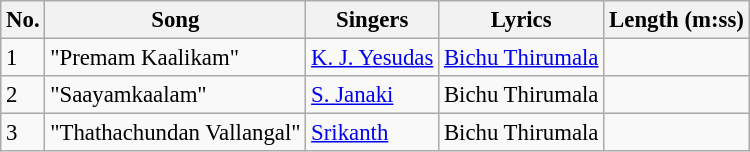<table class="wikitable" style="font-size:95%;">
<tr>
<th>No.</th>
<th>Song</th>
<th>Singers</th>
<th>Lyrics</th>
<th>Length (m:ss)</th>
</tr>
<tr>
<td>1</td>
<td>"Premam Kaalikam"</td>
<td><a href='#'>K. J. Yesudas</a></td>
<td><a href='#'>Bichu Thirumala</a></td>
<td></td>
</tr>
<tr>
<td>2</td>
<td>"Saayamkaalam"</td>
<td><a href='#'>S. Janaki</a></td>
<td>Bichu Thirumala</td>
<td></td>
</tr>
<tr>
<td>3</td>
<td>"Thathachundan Vallangal"</td>
<td><a href='#'>Srikanth</a></td>
<td>Bichu Thirumala</td>
<td></td>
</tr>
</table>
